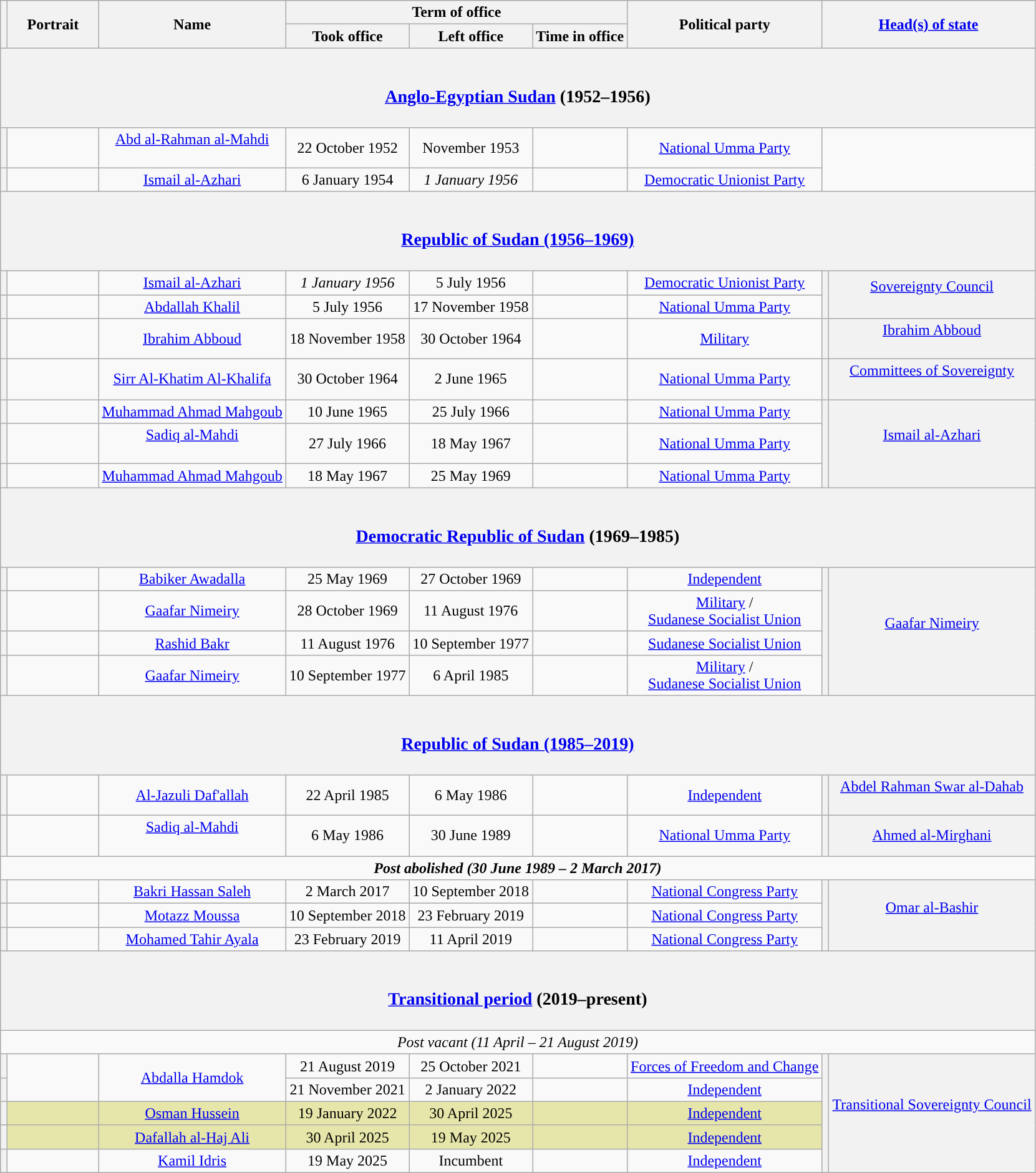<table class="wikitable" style="text-align:center">
<tr>
<th rowspan="2"></th>
<th rowspan="2" width="90px">Portrait</th>
<th rowspan="2">Name<br></th>
<th colspan="3">Term of office</th>
<th rowspan="2">Political party</th>
<th rowspan="2" colspan="2"><a href='#'>Head(s) of state</a><br></th>
</tr>
<tr>
<th>Took office</th>
<th>Left office</th>
<th>Time in office</th>
</tr>
<tr>
<th colspan="9"><br><h3><a href='#'>Anglo-Egyptian Sudan</a> (1952–1956)</h3></th>
</tr>
<tr>
<th style="background:"></th>
<td></td>
<td><a href='#'>Abd al-Rahman al-Mahdi</a><br><br></td>
<td>22 October 1952</td>
<td>November 1953</td>
<td></td>
<td><a href='#'>National Umma Party</a></td>
</tr>
<tr>
<th style="background:"></th>
<td></td>
<td><a href='#'>Ismail al-Azhari</a><br></td>
<td>6 January 1954</td>
<td><em>1 January 1956</em></td>
<td></td>
<td><a href='#'>Democratic Unionist Party</a></td>
</tr>
<tr>
<th colspan="9"><br><h3><a href='#'>Republic of Sudan (1956–1969)</a></h3></th>
</tr>
<tr>
<th style="background:"></th>
<td></td>
<td><a href='#'>Ismail al-Azhari</a><br></td>
<td><em>1 January 1956</em></td>
<td>5 July 1956</td>
<td></td>
<td><a href='#'>Democratic Unionist Party</a></td>
<th rowspan="2" style="background:;"></th>
<th rowspan="2" style="font-weight:normal"><a href='#'>Sovereignty Council</a><br><br></th>
</tr>
<tr>
<th style="background:"></th>
<td></td>
<td><a href='#'>Abdallah Khalil</a><br></td>
<td>5 July 1956</td>
<td>17 November 1958</td>
<td></td>
<td><a href='#'>National Umma Party</a></td>
</tr>
<tr>
<th style="background:"></th>
<td></td>
<td><a href='#'>Ibrahim Abboud</a><br></td>
<td>18 November 1958</td>
<td>30 October 1964<br></td>
<td></td>
<td><a href='#'>Military</a></td>
<th rowspan="1" style="background:"></th>
<th rowspan="1" style="font-weight:normal"><a href='#'>Ibrahim Abboud</a><br><br></th>
</tr>
<tr>
<th style="background:"></th>
<td></td>
<td><a href='#'>Sirr Al-Khatim Al-Khalifa</a><br></td>
<td>30 October 1964</td>
<td>2 June 1965</td>
<td></td>
<td><a href='#'>National Umma Party</a></td>
<th rowspan="1" style="background:;"></th>
<th rowspan="1" style="font-weight:normal"><a href='#'>Committees of Sovereignty</a><br><br></th>
</tr>
<tr>
<th style="background:"></th>
<td></td>
<td><a href='#'>Muhammad Ahmad Mahgoub</a><br></td>
<td>10 June 1965</td>
<td>25 July 1966</td>
<td></td>
<td><a href='#'>National Umma Party</a></td>
<th rowspan="3" style="background:"></th>
<th rowspan="3" style="font-weight:normal"><a href='#'>Ismail al-Azhari</a><br><br></th>
</tr>
<tr>
<th style="background:"></th>
<td></td>
<td><a href='#'>Sadiq al-Mahdi</a><br><br></td>
<td>27 July 1966</td>
<td>18 May 1967</td>
<td></td>
<td><a href='#'>National Umma Party</a></td>
</tr>
<tr>
<th style="background:"></th>
<td></td>
<td><a href='#'>Muhammad Ahmad Mahgoub</a><br></td>
<td>18 May 1967</td>
<td>25 May 1969<br></td>
<td></td>
<td><a href='#'>National Umma Party</a></td>
</tr>
<tr>
<th colspan="9"><br><h3><a href='#'>Democratic Republic of Sudan</a> (1969–1985)</h3></th>
</tr>
<tr>
<th style="background:"></th>
<td></td>
<td><a href='#'>Babiker Awadalla</a><br></td>
<td>25 May 1969</td>
<td>27 October 1969</td>
<td></td>
<td><a href='#'>Independent</a></td>
<th rowspan="4" style="background:"></th>
<th rowspan="4" style="font-weight:normal"><a href='#'>Gaafar Nimeiry</a><br><br></th>
</tr>
<tr>
<th style="background:"></th>
<td></td>
<td><a href='#'>Gaafar Nimeiry</a><br></td>
<td>28 October 1969<br></td>
<td>11 August 1976</td>
<td></td>
<td><a href='#'>Military</a> / <br> <a href='#'>Sudanese Socialist Union</a></td>
</tr>
<tr>
<th style="background:"></th>
<td></td>
<td><a href='#'>Rashid Bakr</a><br></td>
<td>11 August 1976</td>
<td>10 September 1977</td>
<td></td>
<td><a href='#'>Sudanese Socialist Union</a></td>
</tr>
<tr>
<th style="background:"></th>
<td></td>
<td><a href='#'>Gaafar Nimeiry</a><br></td>
<td>10 September 1977</td>
<td>6 April 1985<br></td>
<td></td>
<td><a href='#'>Military</a> / <br> <a href='#'>Sudanese Socialist Union</a></td>
</tr>
<tr>
<th colspan="9"><br><h3><a href='#'>Republic of Sudan (1985–2019)</a></h3></th>
</tr>
<tr>
<th style="background:"></th>
<td></td>
<td><a href='#'>Al-Jazuli Daf'allah</a><br></td>
<td>22 April 1985</td>
<td>6 May 1986</td>
<td></td>
<td><a href='#'>Independent</a></td>
<th rowspan="1" style="background:"></th>
<th rowspan="1" style="font-weight:normal"><a href='#'>Abdel Rahman Swar al-Dahab</a><br><br></th>
</tr>
<tr>
<th style="background:"></th>
<td></td>
<td><a href='#'>Sadiq al-Mahdi</a><br><br></td>
<td>6 May 1986</td>
<td>30 June 1989<br></td>
<td></td>
<td><a href='#'>National Umma Party</a></td>
<th rowspan="1" style="background:"></th>
<th rowspan="1" style="font-weight:normal"><a href='#'>Ahmed al-Mirghani</a><br></th>
</tr>
<tr>
<td colspan="9"><strong><em>Post abolished (30 June 1989 – 2 March 2017)</em></strong></td>
</tr>
<tr>
<th style="background:"></th>
<td></td>
<td><a href='#'>Bakri Hassan Saleh</a><br></td>
<td>2 March 2017</td>
<td>10 September 2018</td>
<td></td>
<td><a href='#'>National Congress Party</a></td>
<th rowspan="3" style="background:"></th>
<th rowspan="3" style="font-weight:normal"><a href='#'>Omar al-Bashir</a><br><br></th>
</tr>
<tr>
<th style="background:"></th>
<td></td>
<td><a href='#'>Motazz Moussa</a><br></td>
<td>10 September 2018</td>
<td>23 February 2019</td>
<td></td>
<td><a href='#'>National Congress Party</a></td>
</tr>
<tr>
<th style="background:"></th>
<td></td>
<td><a href='#'>Mohamed Tahir Ayala</a><br></td>
<td>23 February 2019</td>
<td>11 April 2019<br></td>
<td></td>
<td><a href='#'>National Congress Party</a></td>
</tr>
<tr>
<th colspan="9"><br><h3><a href='#'>Transitional period</a> (2019–present)</h3></th>
</tr>
<tr>
<td colspan="9"><em>Post vacant (11 April – 21 August 2019)</em></td>
</tr>
<tr>
<th style="background:"></th>
<td rowspan="2"></td>
<td rowspan="2"><a href='#'>Abdalla Hamdok</a><br></td>
<td>21 August 2019</td>
<td>25 October 2021<br></td>
<td></td>
<td><a href='#'>Forces of Freedom and Change</a></td>
<th rowspan="5" style="background:;"></th>
<th rowspan="5" style="font-weight:normal"><a href='#'>Transitional Sovereignty Council</a><br><br></th>
</tr>
<tr>
<th style="background:"></th>
<td>21 November 2021</td>
<td>2 January 2022</td>
<td></td>
<td><a href='#'>Independent</a></td>
</tr>
<tr style="background:#e6e6aa;">
<th style="background:"></th>
<td></td>
<td><a href='#'>Osman Hussein</a><br></td>
<td>19 January 2022</td>
<td>30 April 2025</td>
<td></td>
<td><a href='#'>Independent</a></td>
</tr>
<tr style="background:#e6e6aa;">
<th style="background:"></th>
<td></td>
<td><a href='#'>Dafallah al-Haj Ali</a><br></td>
<td>30 April 2025</td>
<td>19 May 2025</td>
<td></td>
<td><a href='#'>Independent</a></td>
</tr>
<tr>
<th style="background:"></th>
<td></td>
<td><a href='#'>Kamil Idris</a><br></td>
<td>19 May 2025</td>
<td>Incumbent</td>
<td></td>
<td><a href='#'>Independent</a></td>
</tr>
</table>
